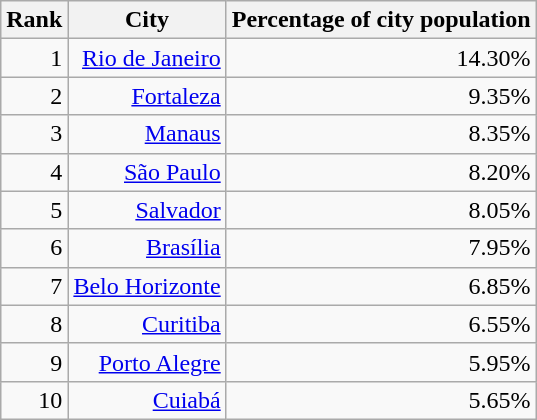<table class="wikitable" style="text-align:right; margin-right:60px">
<tr>
<th>Rank</th>
<th>City</th>
<th>Percentage of city population</th>
</tr>
<tr>
<td>1</td>
<td><a href='#'>Rio de Janeiro</a></td>
<td>14.30%</td>
</tr>
<tr>
<td>2</td>
<td><a href='#'>Fortaleza</a></td>
<td>9.35%</td>
</tr>
<tr>
<td>3</td>
<td><a href='#'>Manaus</a></td>
<td>8.35%</td>
</tr>
<tr>
<td>4</td>
<td><a href='#'>São Paulo</a></td>
<td>8.20%</td>
</tr>
<tr>
<td>5</td>
<td><a href='#'>Salvador</a></td>
<td>8.05%</td>
</tr>
<tr>
<td>6</td>
<td><a href='#'>Brasília</a></td>
<td>7.95%</td>
</tr>
<tr>
<td>7</td>
<td><a href='#'>Belo Horizonte</a></td>
<td>6.85%</td>
</tr>
<tr>
<td>8</td>
<td><a href='#'>Curitiba</a></td>
<td>6.55%</td>
</tr>
<tr>
<td>9</td>
<td><a href='#'>Porto Alegre</a></td>
<td>5.95%</td>
</tr>
<tr>
<td>10</td>
<td><a href='#'>Cuiabá</a></td>
<td>5.65%</td>
</tr>
</table>
